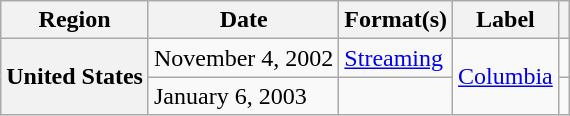<table class="wikitable plainrowheaders">
<tr>
<th scope="col">Region</th>
<th scope="col">Date</th>
<th scope="col">Format(s)</th>
<th scope="col">Label</th>
<th scope="col"></th>
</tr>
<tr>
<th scope="row" rowspan="2">United States</th>
<td>November 4, 2002</td>
<td><a href='#'>Streaming</a></td>
<td rowspan="2"><a href='#'>Columbia</a></td>
<td></td>
</tr>
<tr>
<td>January 6, 2003</td>
<td></td>
<td></td>
</tr>
</table>
